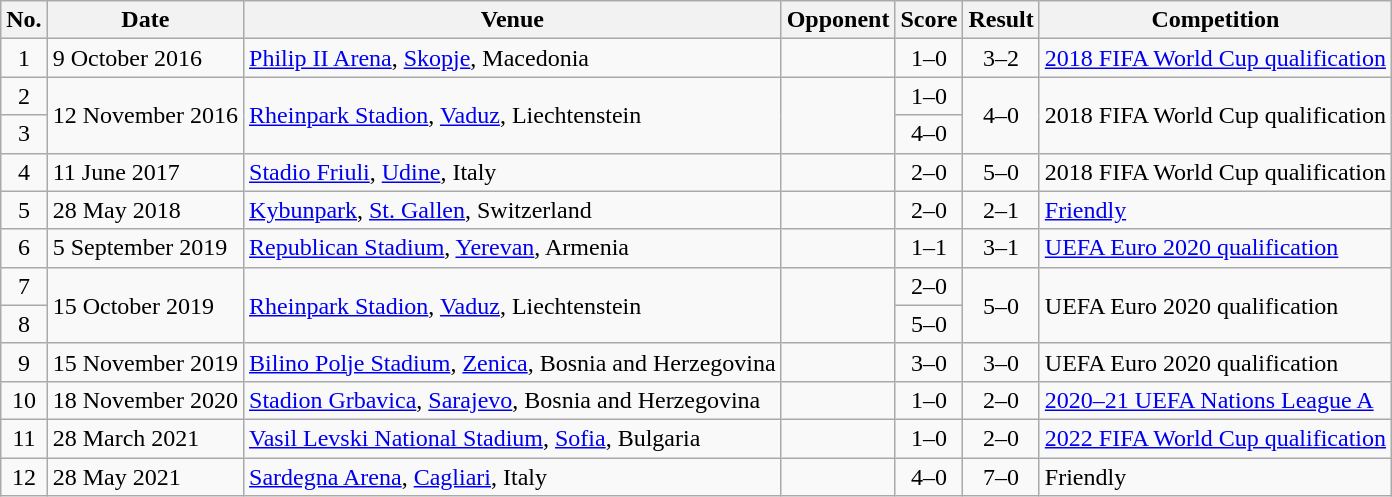<table class="wikitable sortable">
<tr>
<th scope="col">No.</th>
<th scope="col">Date</th>
<th scope="col">Venue</th>
<th scope="col">Opponent</th>
<th scope="col">Score</th>
<th scope="col">Result</th>
<th scope="col">Competition</th>
</tr>
<tr>
<td align="center">1</td>
<td>9 October 2016</td>
<td><a href='#'>Philip II Arena</a>, <a href='#'>Skopje</a>, Macedonia</td>
<td></td>
<td align="center">1–0</td>
<td align="center">3–2</td>
<td><a href='#'>2018 FIFA World Cup qualification</a></td>
</tr>
<tr>
<td align="center">2</td>
<td rowspan="2">12 November 2016</td>
<td rowspan="2"><a href='#'>Rheinpark Stadion</a>, <a href='#'>Vaduz</a>, Liechtenstein</td>
<td rowspan="2"></td>
<td align="center">1–0</td>
<td rowspan="2" align="center">4–0</td>
<td rowspan="2">2018 FIFA World Cup qualification</td>
</tr>
<tr>
<td align="center">3</td>
<td align="center">4–0</td>
</tr>
<tr>
<td align="center">4</td>
<td>11 June 2017</td>
<td><a href='#'>Stadio Friuli</a>, <a href='#'>Udine</a>, Italy</td>
<td></td>
<td align="center">2–0</td>
<td align="center">5–0</td>
<td>2018 FIFA World Cup qualification</td>
</tr>
<tr>
<td align="center">5</td>
<td>28 May 2018</td>
<td><a href='#'>Kybunpark</a>, <a href='#'>St. Gallen</a>, Switzerland</td>
<td></td>
<td align="center">2–0</td>
<td align="center">2–1</td>
<td><a href='#'>Friendly</a></td>
</tr>
<tr>
<td align="center">6</td>
<td>5 September 2019</td>
<td><a href='#'>Republican Stadium</a>, <a href='#'>Yerevan</a>, Armenia</td>
<td></td>
<td align="center">1–1</td>
<td align="center">3–1</td>
<td><a href='#'>UEFA Euro 2020 qualification</a></td>
</tr>
<tr>
<td align="center">7</td>
<td rowspan="2">15 October 2019</td>
<td rowspan="2"><a href='#'>Rheinpark Stadion</a>, <a href='#'>Vaduz</a>, Liechtenstein</td>
<td rowspan="2"></td>
<td align="center">2–0</td>
<td rowspan="2" align="center">5–0</td>
<td rowspan="2">UEFA Euro 2020 qualification</td>
</tr>
<tr>
<td align="center">8</td>
<td align="center">5–0</td>
</tr>
<tr>
<td align="center">9</td>
<td>15 November 2019</td>
<td><a href='#'>Bilino Polje Stadium</a>, <a href='#'>Zenica</a>, Bosnia and Herzegovina</td>
<td></td>
<td align="center">3–0</td>
<td align="center">3–0</td>
<td>UEFA Euro 2020 qualification</td>
</tr>
<tr>
<td align="center">10</td>
<td>18 November 2020</td>
<td><a href='#'>Stadion Grbavica</a>, <a href='#'>Sarajevo</a>, Bosnia and Herzegovina</td>
<td></td>
<td align="center">1–0</td>
<td align="center">2–0</td>
<td><a href='#'>2020–21 UEFA Nations League A</a></td>
</tr>
<tr>
<td align="center">11</td>
<td>28 March 2021</td>
<td><a href='#'>Vasil Levski National Stadium</a>, <a href='#'>Sofia</a>, Bulgaria</td>
<td></td>
<td align="center">1–0</td>
<td align="center">2–0</td>
<td><a href='#'>2022 FIFA World Cup qualification</a></td>
</tr>
<tr>
<td align="center">12</td>
<td>28 May 2021</td>
<td><a href='#'>Sardegna Arena</a>, <a href='#'>Cagliari</a>, Italy</td>
<td></td>
<td align="center">4–0</td>
<td align="center">7–0</td>
<td>Friendly</td>
</tr>
</table>
